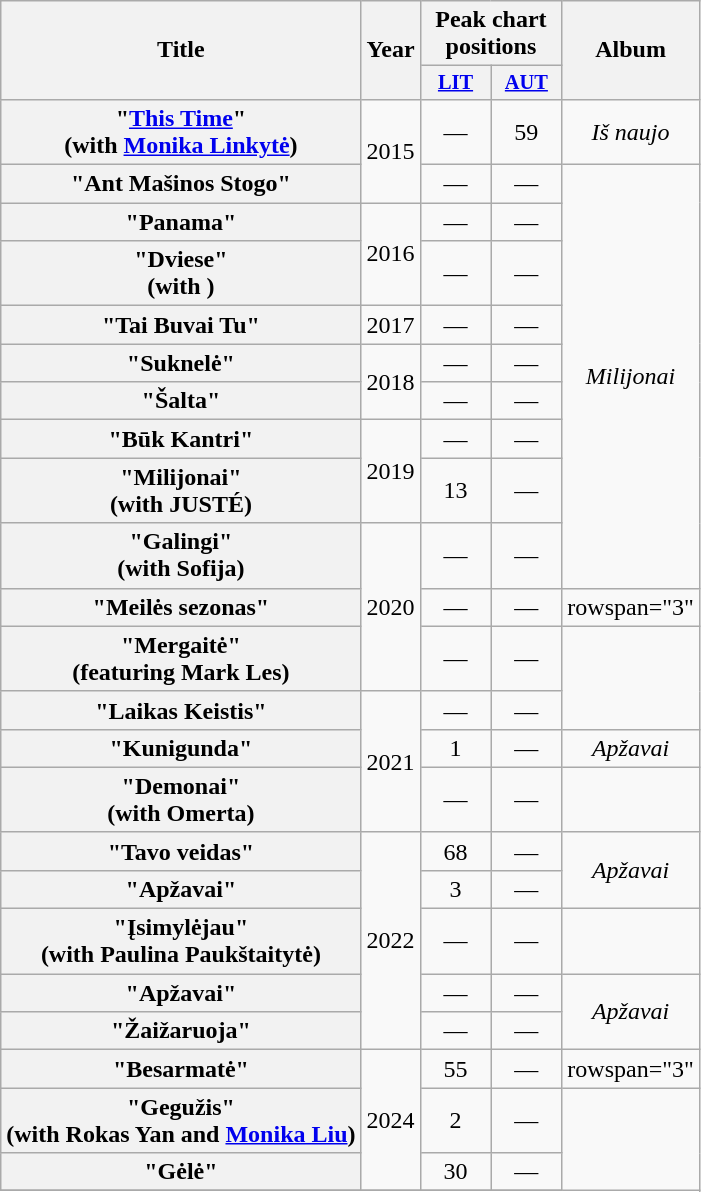<table class="wikitable plainrowheaders" style="text-align:center;">
<tr>
<th scope="col" rowspan="2">Title</th>
<th scope="col" rowspan="2">Year</th>
<th scope="col" colspan="2">Peak chart positions</th>
<th scope="col" rowspan="2">Album</th>
</tr>
<tr>
<th scope="col" style="width:3em;font-size:85%;"><a href='#'>LIT</a></th>
<th scope="col" style="width:3em;font-size:85%;"><a href='#'>AUT</a><br></th>
</tr>
<tr>
<th scope="row">"<a href='#'>This Time</a>"<br><span>(with <a href='#'>Monika Linkytė</a>)</span></th>
<td rowspan="2">2015</td>
<td>—</td>
<td>59</td>
<td><em>Iš naujo</em></td>
</tr>
<tr>
<th scope="row">"Ant Mašinos Stogo"</th>
<td>—</td>
<td>—</td>
<td rowspan="9"><em>Milijonai</em></td>
</tr>
<tr>
<th scope="row">"Panama"</th>
<td rowspan="2">2016</td>
<td>—</td>
<td>—</td>
</tr>
<tr>
<th scope="row">"Dviese"<br><span>(with )</span></th>
<td>—</td>
<td>—</td>
</tr>
<tr>
<th scope="row">"Tai Buvai Tu"</th>
<td>2017</td>
<td>—</td>
<td>—</td>
</tr>
<tr>
<th scope="row">"Suknelė"</th>
<td rowspan="2">2018</td>
<td>—</td>
<td>—</td>
</tr>
<tr>
<th scope="row">"Šalta"</th>
<td>—</td>
<td>—</td>
</tr>
<tr>
<th scope="row">"Būk Kantri"</th>
<td rowspan="2">2019</td>
<td>—</td>
<td>—</td>
</tr>
<tr>
<th scope="row">"Milijonai"<br><span>(with JUSTÉ)</span></th>
<td>13</td>
<td>—</td>
</tr>
<tr>
<th scope="row">"Galingi"<br><span>(with Sofija)</span></th>
<td rowspan="3">2020</td>
<td>—</td>
<td>—</td>
</tr>
<tr>
<th scope="row">"Meilės sezonas"</th>
<td>—</td>
<td>—</td>
<td>rowspan="3" </td>
</tr>
<tr>
<th scope="row">"Mergaitė"<br><span>(featuring Mark Les)</span></th>
<td>—</td>
<td>—</td>
</tr>
<tr>
<th scope="row">"Laikas Keistis"</th>
<td rowspan="3">2021</td>
<td>—</td>
<td>—</td>
</tr>
<tr>
<th scope="row">"Kunigunda"</th>
<td>1</td>
<td>—</td>
<td rowspan="1"><em>Apžavai</em></td>
</tr>
<tr>
<th scope="row">"Demonai"<br><span>(with Omerta)</span></th>
<td>—</td>
<td>—</td>
<td></td>
</tr>
<tr>
<th scope="row">"Tavo veidas"</th>
<td rowspan="5">2022</td>
<td>68</td>
<td>—</td>
<td rowspan="2"><em>Apžavai</em></td>
</tr>
<tr>
<th scope="row">"Apžavai"</th>
<td>3</td>
<td>—</td>
</tr>
<tr>
<th scope="row">"Įsimylėjau"<br><span>(with Paulina Paukštaitytė)</span></th>
<td>—</td>
<td>—</td>
<td></td>
</tr>
<tr>
<th scope="row">"Apžavai"</th>
<td>—</td>
<td>—</td>
<td rowspan="2"><em>Apžavai</em></td>
</tr>
<tr>
<th scope="row">"Žaižaruoja"</th>
<td>—</td>
<td>—</td>
</tr>
<tr>
<th scope="row">"Besarmatė"</th>
<td rowspan="3">2024</td>
<td>55</td>
<td>—</td>
<td>rowspan="3" </td>
</tr>
<tr>
<th scope="row">"Gegužis"<br><span>(with Rokas Yan and <a href='#'>Monika Liu</a>)</span></th>
<td>2</td>
<td>—</td>
</tr>
<tr>
<th scope="row">"Gėlė"</th>
<td>30</td>
<td>—</td>
</tr>
<tr>
</tr>
</table>
